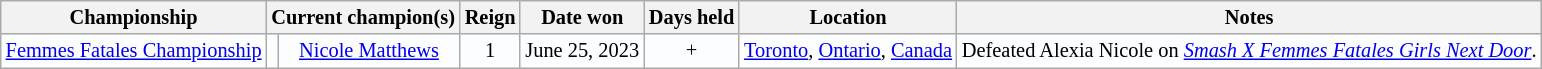<table class="wikitable" style="text-align:center; background:#fcfdff; font-size:85%;">
<tr>
<th>Championship</th>
<th colspan=2>Current champion(s)</th>
<th>Reign</th>
<th>Date won</th>
<th>Days held</th>
<th>Location</th>
<th>Notes</th>
</tr>
<tr>
<td align=center><a href='#'>Femmes Fatales Championship</a></td>
<td align=center></td>
<td align=center><a href='#'>Nicole Matthews</a></td>
<td align=center>1</td>
<td align=center>June 25, 2023</td>
<td align=center>+</td>
<td align=center><a href='#'>Toronto</a>, <a href='#'>Ontario</a>, <a href='#'>Canada</a></td>
<td align=left>Defeated Alexia Nicole on <em><a href='#'>Smash X Femmes Fatales Girls Next Door</a></em>.</td>
</tr>
</table>
